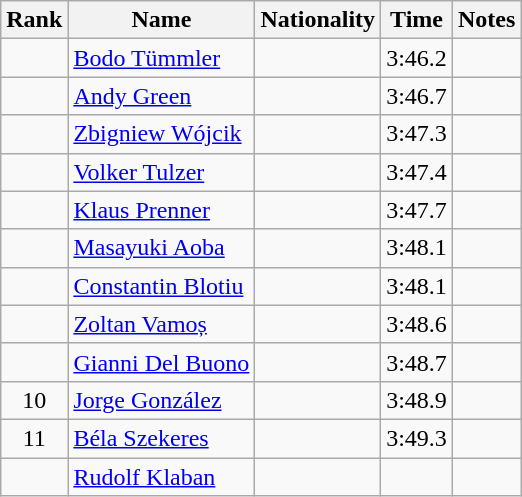<table class="wikitable sortable" style="text-align:center">
<tr>
<th>Rank</th>
<th>Name</th>
<th>Nationality</th>
<th>Time</th>
<th>Notes</th>
</tr>
<tr>
<td></td>
<td align=left><a href='#'>Bodo Tümmler</a></td>
<td align=left></td>
<td>3:46.2</td>
<td></td>
</tr>
<tr>
<td></td>
<td align=left><a href='#'>Andy Green</a></td>
<td align=left></td>
<td>3:46.7</td>
<td></td>
</tr>
<tr>
<td></td>
<td align=left><a href='#'>Zbigniew Wójcik</a></td>
<td align=left></td>
<td>3:47.3</td>
<td></td>
</tr>
<tr>
<td></td>
<td align=left><a href='#'>Volker Tulzer</a></td>
<td align=left></td>
<td>3:47.4</td>
<td></td>
</tr>
<tr>
<td></td>
<td align=left><a href='#'>Klaus Prenner</a></td>
<td align=left></td>
<td>3:47.7</td>
<td></td>
</tr>
<tr>
<td></td>
<td align=left><a href='#'>Masayuki Aoba</a></td>
<td align=left></td>
<td>3:48.1</td>
<td></td>
</tr>
<tr>
<td></td>
<td align=left><a href='#'>Constantin Blotiu</a></td>
<td align=left></td>
<td>3:48.1</td>
<td></td>
</tr>
<tr>
<td></td>
<td align=left><a href='#'>Zoltan Vamoș</a></td>
<td align=left></td>
<td>3:48.6</td>
<td></td>
</tr>
<tr>
<td></td>
<td align=left><a href='#'>Gianni Del Buono</a></td>
<td align=left></td>
<td>3:48.7</td>
<td></td>
</tr>
<tr>
<td>10</td>
<td align=left><a href='#'>Jorge González</a></td>
<td align=left></td>
<td>3:48.9</td>
<td></td>
</tr>
<tr>
<td>11</td>
<td align=left><a href='#'>Béla Szekeres</a></td>
<td align=left></td>
<td>3:49.3</td>
<td></td>
</tr>
<tr>
<td></td>
<td align=left><a href='#'>Rudolf Klaban</a></td>
<td align=left></td>
<td></td>
<td></td>
</tr>
</table>
